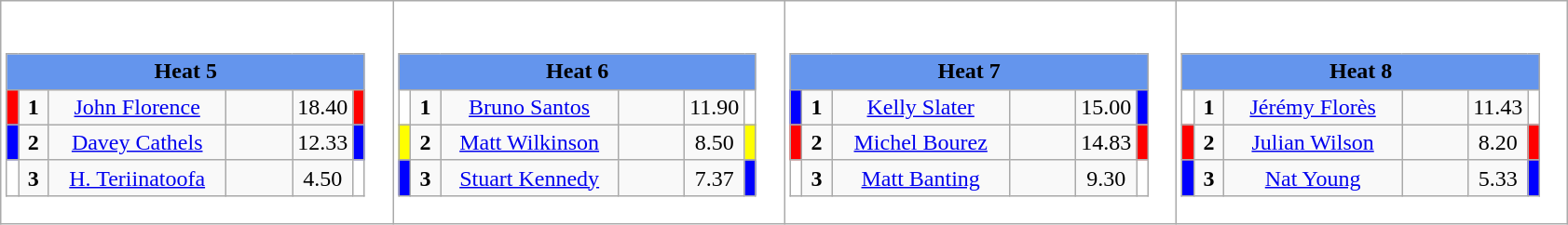<table class="wikitable" style="background:#fff;">
<tr>
<td><div><br><table class="wikitable">
<tr>
<td colspan="6"  style="text-align:center; background:#6495ed;"><strong>Heat 5</strong></td>
</tr>
<tr>
<td style="width:01px; background: #f00;"></td>
<td style="width:14px; text-align:center;"><strong>1</strong></td>
<td style="width:120px; text-align:center;"><a href='#'>John Florence</a></td>
<td style="width:40px; text-align:center;"></td>
<td style="width:20px; text-align:center;">18.40</td>
<td style="width:01px; background: #f00;"></td>
</tr>
<tr>
<td style="width:01px; background: #00f;"></td>
<td style="width:14px; text-align:center;"><strong>2</strong></td>
<td style="width:120px; text-align:center;"><a href='#'>Davey Cathels</a></td>
<td style="width:40px; text-align:center;"></td>
<td style="width:20px; text-align:center;">12.33</td>
<td style="width:01px; background: #00f;"></td>
</tr>
<tr>
<td style="width:01px; background: #fff;"></td>
<td style="width:14px; text-align:center;"><strong>3</strong></td>
<td style="width:120px; text-align:center;"><a href='#'>H. Teriinatoofa</a></td>
<td style="width:40px; text-align:center;"></td>
<td style="width:20px; text-align:center;">4.50</td>
<td style="width:01px; background: #fff;"></td>
</tr>
</table>
</div></td>
<td><div><br><table class="wikitable">
<tr>
<td colspan="6"  style="text-align:center; background:#6495ed;"><strong>Heat 6</strong></td>
</tr>
<tr>
<td style="width:01px; background: #fff;"></td>
<td style="width:14px; text-align:center;"><strong>1</strong></td>
<td style="width:120px; text-align:center;"><a href='#'>Bruno Santos</a></td>
<td style="width:40px; text-align:center;"></td>
<td style="width:20px; text-align:center;">11.90</td>
<td style="width:01px; background: #fff;"></td>
</tr>
<tr>
<td style="width:01px; background: #ff0;"></td>
<td style="width:14px; text-align:center;"><strong>2</strong></td>
<td style="width:120px; text-align:center;"><a href='#'>Matt Wilkinson</a></td>
<td style="width:40px; text-align:center;"></td>
<td style="width:20px; text-align:center;">8.50</td>
<td style="width:01px; background: #ff0;"></td>
</tr>
<tr>
<td style="width:01px; background: #00f;"></td>
<td style="width:14px; text-align:center;"><strong>3</strong></td>
<td style="width:120px; text-align:center;"><a href='#'>Stuart Kennedy</a></td>
<td style="width:40px; text-align:center;"></td>
<td style="width:20px; text-align:center;">7.37</td>
<td style="width:01px; background: #00f;"></td>
</tr>
</table>
</div></td>
<td><div><br><table class="wikitable">
<tr>
<td colspan="6"  style="text-align:center; background:#6495ed;"><strong>Heat 7</strong></td>
</tr>
<tr>
<td style="width:01px; background: #00f;"></td>
<td style="width:14px; text-align:center;"><strong>1</strong></td>
<td style="width:120px; text-align:center;"><a href='#'>Kelly Slater</a></td>
<td style="width:40px; text-align:center;"></td>
<td style="width:20px; text-align:center;">15.00</td>
<td style="width:01px; background: #00f;"></td>
</tr>
<tr>
<td style="width:01px; background: #f00;"></td>
<td style="width:14px; text-align:center;"><strong>2</strong></td>
<td style="width:120px; text-align:center;"><a href='#'>Michel Bourez</a></td>
<td style="width:40px; text-align:center;"></td>
<td style="width:20px; text-align:center;">14.83</td>
<td style="width:01px; background: #f00;"></td>
</tr>
<tr>
<td style="width:01px; background: #fff;"></td>
<td style="width:14px; text-align:center;"><strong>3</strong></td>
<td style="width:120px; text-align:center;"><a href='#'>Matt Banting</a></td>
<td style="width:40px; text-align:center;"></td>
<td style="width:20px; text-align:center;">9.30</td>
<td style="width:01px; background: #fff;"></td>
</tr>
</table>
</div></td>
<td><div><br><table class="wikitable">
<tr>
<td colspan="6"  style="text-align:center; background:#6495ed;"><strong>Heat 8</strong></td>
</tr>
<tr>
<td style="width:01px; background: #fff;"></td>
<td style="width:14px; text-align:center;"><strong>1</strong></td>
<td style="width:120px; text-align:center;"><a href='#'>Jérémy Florès</a></td>
<td style="width:40px; text-align:center;"></td>
<td style="width:20px; text-align:center;">11.43</td>
<td style="width:01px; background: #fff;"></td>
</tr>
<tr>
<td style="width:01px; background: #f00;"></td>
<td style="width:14px; text-align:center;"><strong>2</strong></td>
<td style="width:120px; text-align:center;"><a href='#'>Julian Wilson</a></td>
<td style="width:40px; text-align:center;"></td>
<td style="width:20px; text-align:center;">8.20</td>
<td style="width:01px; background: #f00;"></td>
</tr>
<tr>
<td style="width:01px; background: #00f;"></td>
<td style="width:14px; text-align:center;"><strong>3</strong></td>
<td style="width:120px; text-align:center;"><a href='#'>Nat Young</a></td>
<td style="width:40px; text-align:center;"></td>
<td style="width:20px; text-align:center;">5.33</td>
<td style="width:01px; background: #00f;"></td>
</tr>
</table>
</div></td>
</tr>
</table>
